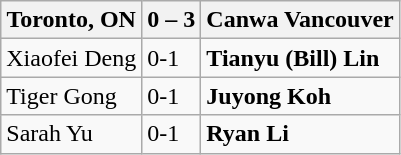<table class="wikitable">
<tr>
<th>Toronto, ON</th>
<th>0 – 3</th>
<th>Canwa Vancouver</th>
</tr>
<tr>
<td>Xiaofei Deng</td>
<td>0-1</td>
<td><strong>Tianyu (Bill) Lin</strong></td>
</tr>
<tr>
<td>Tiger Gong</td>
<td>0-1</td>
<td><strong>Juyong Koh</strong></td>
</tr>
<tr>
<td>Sarah Yu</td>
<td>0-1</td>
<td><strong>Ryan Li</strong></td>
</tr>
</table>
